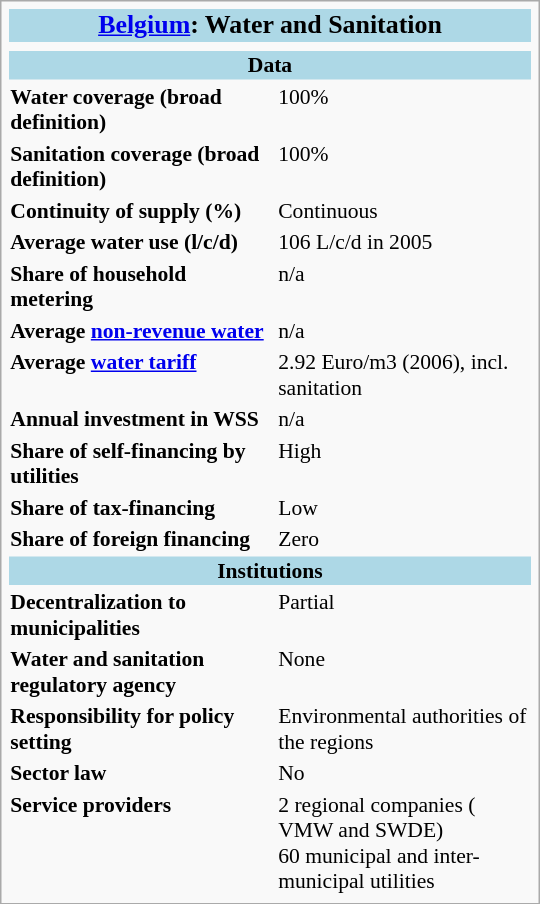<table style="width: 25em; font-size: 90%; text-align: left;" class="infobox">
<tr>
<th align="center" bgcolor="lightblue" colspan="2"><big><a href='#'>Belgium</a>: Water and Sanitation</big></th>
</tr>
<tr>
<td colspan="2" style="text-align:center"></td>
</tr>
<tr>
<th align="center" bgcolor="lightblue" colspan="3">Data</th>
</tr>
<tr>
<th align="left" valign="top">Water coverage (broad definition)</th>
<td valign="top">100%</td>
</tr>
<tr>
<th align="left" valign="top">Sanitation coverage (broad definition)</th>
<td valign="top">100%</td>
</tr>
<tr>
<th align="left" valign="top">Continuity of supply (%)</th>
<td valign="top">Continuous</td>
</tr>
<tr>
<th align="left" valign="top">Average water use (l/c/d)</th>
<td valign="top">106 L/c/d in 2005</td>
</tr>
<tr>
<th align="left" valign="top">Share of household metering</th>
<td valign="top">n/a</td>
</tr>
<tr>
<th align="left" valign="top">Average <a href='#'>non-revenue water</a></th>
<td valign="top">n/a</td>
</tr>
<tr>
<th align="left" valign="top">Average <a href='#'>water tariff</a></th>
<td valign="top">2.92 Euro/m3 (2006), incl. sanitation</td>
</tr>
<tr>
<th align="left" valign="top">Annual investment in WSS</th>
<td valign="top">n/a</td>
</tr>
<tr>
<th align="left" valign="top">Share of self-financing by utilities</th>
<td valign="top">High</td>
</tr>
<tr>
<th align="left" valign="top">Share of tax-financing</th>
<td valign="top">Low</td>
</tr>
<tr>
<th align="left" valign="top">Share of foreign financing</th>
<td valign="top">Zero</td>
</tr>
<tr>
<th align="center" bgcolor="lightblue" colspan="3">Institutions</th>
</tr>
<tr>
<th align="left" valign="top">Decentralization to municipalities</th>
<td valign="top">Partial</td>
</tr>
<tr>
<th align="left" valign="top">Water and sanitation regulatory agency</th>
<td valign="top">None</td>
</tr>
<tr>
<th align="left" valign="top">Responsibility for policy setting</th>
<td valign="top">Environmental authorities of the regions</td>
</tr>
<tr>
<th align="left" valign="top">Sector law</th>
<td valign="top">No</td>
</tr>
<tr>
<th align="left" valign="top">Service providers</th>
<td valign="top">2 regional companies ( VMW and  SWDE)<br> 60 municipal and inter-municipal utilities</td>
</tr>
</table>
